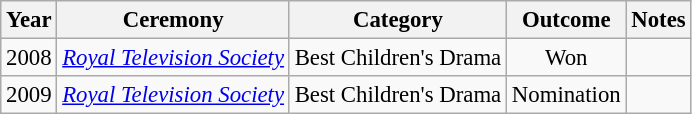<table class="wikitable" style="font-size:95%; text-align:center;">
<tr>
<th>Year</th>
<th>Ceremony</th>
<th>Category</th>
<th>Outcome</th>
<th>Notes</th>
</tr>
<tr>
<td>2008</td>
<td><em><a href='#'>Royal Television Society</a></em></td>
<td>Best Children's Drama</td>
<td>Won</td>
<td></td>
</tr>
<tr>
<td>2009</td>
<td><em><a href='#'>Royal Television Society</a></em></td>
<td>Best Children's Drama</td>
<td>Nomination</td>
<td></td>
</tr>
</table>
